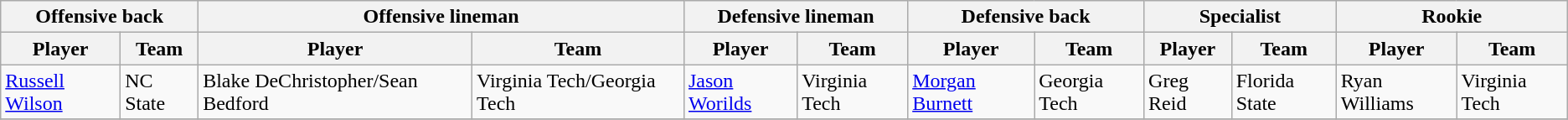<table class="wikitable" border="1">
<tr>
<th colspan="2">Offensive back</th>
<th colspan="2">Offensive lineman</th>
<th colspan="2">Defensive lineman</th>
<th colspan="2">Defensive back</th>
<th colspan="2">Specialist</th>
<th colspan="2">Rookie</th>
</tr>
<tr>
<th>Player</th>
<th>Team</th>
<th>Player</th>
<th>Team</th>
<th>Player</th>
<th>Team</th>
<th>Player</th>
<th>Team</th>
<th>Player</th>
<th>Team</th>
<th>Player</th>
<th>Team</th>
</tr>
<tr>
<td><a href='#'>Russell Wilson</a></td>
<td>NC State</td>
<td>Blake DeChristopher/Sean Bedford</td>
<td>Virginia Tech/Georgia Tech</td>
<td><a href='#'>Jason Worilds</a></td>
<td>Virginia Tech</td>
<td><a href='#'>Morgan Burnett</a></td>
<td>Georgia Tech</td>
<td>Greg Reid</td>
<td>Florida State</td>
<td>Ryan Williams</td>
<td>Virginia Tech</td>
</tr>
<tr>
</tr>
</table>
